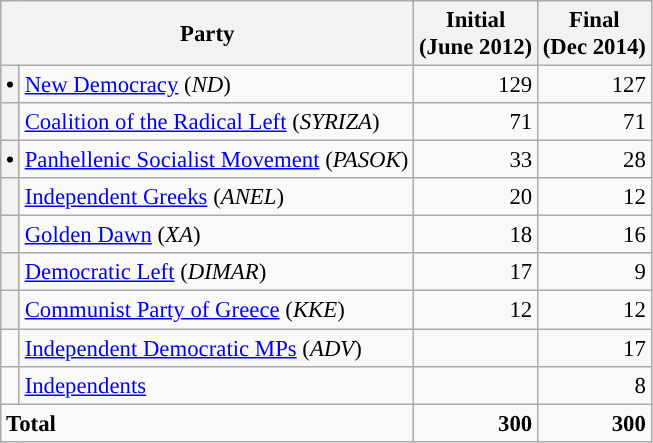<table class="wikitable" style="font-size: 95%;">
<tr>
<th colspan=2>Party</th>
<th>Initial<br>(June 2012)</th>
<th>Final<br>(Dec 2014)</th>
</tr>
<tr>
<th style="background-color: "><span>•</span></th>
<td><a href='#'>New Democracy</a>  (<em>ND</em>)</td>
<td align=right>129</td>
<td align=right>127</td>
</tr>
<tr>
<th style="background-color: "></th>
<td><a href='#'>Coalition of the Radical Left</a> (<em>SYRIZA</em>)</td>
<td align=right>71</td>
<td align=right>71</td>
</tr>
<tr>
<th style="background-color: "><span>•</span></th>
<td><a href='#'>Panhellenic Socialist Movement</a> (<em>PASOK</em>)</td>
<td align=right>33</td>
<td align=right>28</td>
</tr>
<tr>
<th style="background-color: "></th>
<td><a href='#'>Independent Greeks</a> (<em>ANEL</em>)</td>
<td align=right>20</td>
<td align=right>12</td>
</tr>
<tr>
<th style="background-color: "></th>
<td><a href='#'>Golden Dawn</a> (<em>XA</em>)</td>
<td align=right>18</td>
<td align=right>16</td>
</tr>
<tr>
<th style="background-color: "></th>
<td><a href='#'>Democratic Left</a> (<em>DIMAR</em>)</td>
<td align=right>17</td>
<td align=right>9</td>
</tr>
<tr>
<th style="background-color: "></th>
<td><a href='#'>Communist Party of Greece</a> (<em>KKE</em>)</td>
<td align=right>12</td>
<td align=right>12</td>
</tr>
<tr>
<td></td>
<td><a href='#'>Independent Democratic MPs</a> (<em>ADV</em>)</td>
<td align=right></td>
<td align=right>17</td>
</tr>
<tr>
<td></td>
<td><a href='#'>Independents</a></td>
<td align=right></td>
<td align=right>8</td>
</tr>
<tr>
<td colspan="2"><strong>Total</strong></td>
<td align=right><strong>300</strong></td>
<td align=right><strong>300</strong></td>
</tr>
</table>
